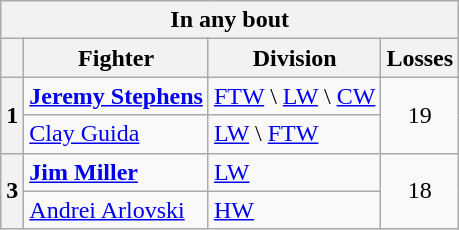<table class=wikitable>
<tr>
<th colspan=4>In any bout</th>
</tr>
<tr>
<th></th>
<th>Fighter</th>
<th>Division</th>
<th>Losses</th>
</tr>
<tr>
<th rowspan=2>1</th>
<td> <strong><a href='#'>Jeremy Stephens</a></strong></td>
<td><a href='#'>FTW</a> \ <a href='#'>LW</a> \ <a href='#'>CW</a></td>
<td rowspan=2 align=center>19</td>
</tr>
<tr>
<td> <a href='#'>Clay Guida</a></td>
<td><a href='#'>LW</a> \ <a href='#'>FTW</a></td>
</tr>
<tr>
<th rowspan=2>3</th>
<td> <strong><a href='#'>Jim Miller</a></strong></td>
<td><a href='#'>LW</a></td>
<td rowspan=2 align=center>18</td>
</tr>
<tr>
<td> <a href='#'>Andrei Arlovski</a></td>
<td><a href='#'>HW</a></td>
</tr>
</table>
